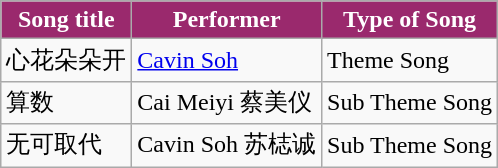<table class="wikitable" align=center>
<tr>
<th style="background:#9A296D; color:white">Song title</th>
<th style="background:#9A296D; color:white">Performer</th>
<th style="background:#9A296D; color:white">Type of Song</th>
</tr>
<tr>
<td>心花朵朵开</td>
<td><a href='#'>Cavin Soh</a></td>
<td>Theme Song</td>
</tr>
<tr>
<td>算数</td>
<td>Cai Meiyi 蔡美仪</td>
<td>Sub Theme Song</td>
</tr>
<tr>
<td>无可取代</td>
<td>Cavin Soh 苏梽诚</td>
<td>Sub Theme Song</td>
</tr>
</table>
